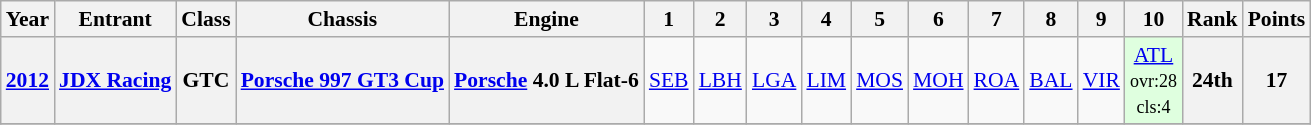<table class="wikitable" style="text-align:center; font-size:90%">
<tr>
<th>Year</th>
<th>Entrant</th>
<th>Class</th>
<th>Chassis</th>
<th>Engine</th>
<th>1</th>
<th>2</th>
<th>3</th>
<th>4</th>
<th>5</th>
<th>6</th>
<th>7</th>
<th>8</th>
<th>9</th>
<th>10</th>
<th>Rank</th>
<th>Points</th>
</tr>
<tr>
<th><a href='#'>2012</a></th>
<th><a href='#'>JDX Racing</a></th>
<th>GTC</th>
<th><a href='#'>Porsche 997 GT3 Cup</a></th>
<th><a href='#'>Porsche</a> 4.0 L Flat-6</th>
<td><a href='#'>SEB</a></td>
<td><a href='#'>LBH</a></td>
<td><a href='#'>LGA</a></td>
<td><a href='#'>LIM</a></td>
<td><a href='#'>MOS</a></td>
<td><a href='#'>MOH</a></td>
<td><a href='#'>ROA</a></td>
<td><a href='#'>BAL</a></td>
<td><a href='#'>VIR</a></td>
<td style="background:#DFFFDF;"><a href='#'>ATL</a><br><small>ovr:28<br>cls:4</small></td>
<th>24th</th>
<th>17</th>
</tr>
<tr>
</tr>
</table>
